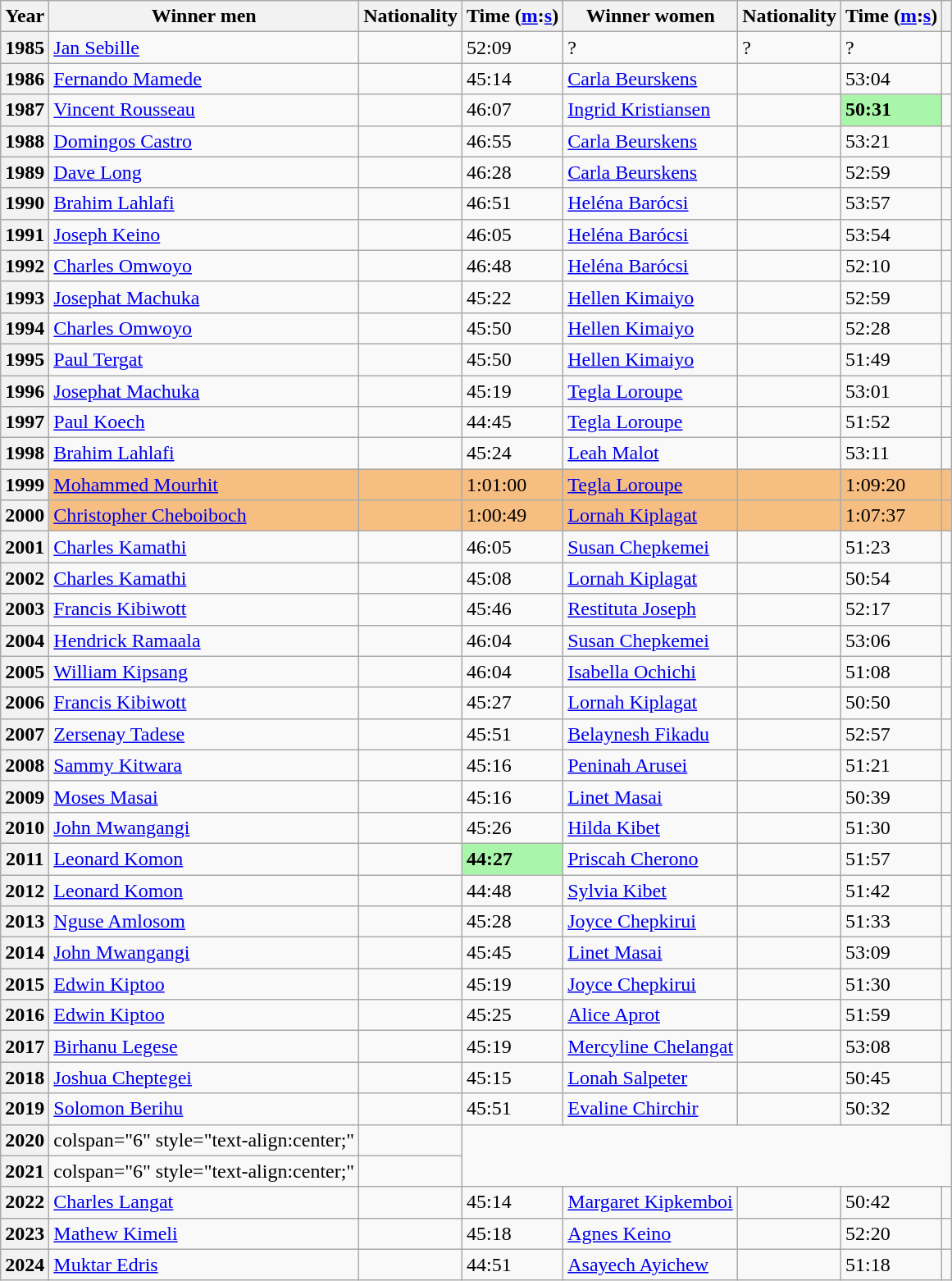<table class="wikitable sortable">
<tr>
<th>Year</th>
<th>Winner men</th>
<th>Nationality</th>
<th>Time (<a href='#'>m</a>:<a href='#'>s</a>)</th>
<th>Winner women</th>
<th>Nationality</th>
<th>Time (<a href='#'>m</a>:<a href='#'>s</a>)</th>
<th class="unsortable"></th>
</tr>
<tr>
<th scope="row">1985</th>
<td><a href='#'>Jan Sebille</a></td>
<td></td>
<td>52:09</td>
<td>?</td>
<td>?</td>
<td>?</td>
<td></td>
</tr>
<tr>
<th scope="row">1986</th>
<td><a href='#'>Fernando Mamede</a></td>
<td></td>
<td>45:14</td>
<td><a href='#'>Carla Beurskens</a></td>
<td></td>
<td>53:04</td>
<td></td>
</tr>
<tr>
<th scope="row">1987</th>
<td><a href='#'>Vincent Rousseau</a></td>
<td></td>
<td>46:07</td>
<td><a href='#'>Ingrid Kristiansen</a></td>
<td></td>
<td bgcolor=#A9F5A9><strong>50:31</strong></td>
<td></td>
</tr>
<tr>
<th scope="row">1988</th>
<td><a href='#'>Domingos Castro</a></td>
<td></td>
<td>46:55</td>
<td><a href='#'>Carla Beurskens</a></td>
<td></td>
<td>53:21</td>
<td></td>
</tr>
<tr>
<th scope="row">1989</th>
<td><a href='#'>Dave Long</a></td>
<td></td>
<td>46:28</td>
<td><a href='#'>Carla Beurskens</a></td>
<td></td>
<td>52:59</td>
<td></td>
</tr>
<tr>
<th scope="row">1990</th>
<td><a href='#'>Brahim Lahlafi</a></td>
<td></td>
<td>46:51</td>
<td><a href='#'>Heléna Barócsi</a></td>
<td></td>
<td>53:57</td>
<td></td>
</tr>
<tr>
<th scope="row">1991</th>
<td><a href='#'>Joseph Keino</a></td>
<td></td>
<td>46:05</td>
<td><a href='#'>Heléna Barócsi</a></td>
<td></td>
<td>53:54</td>
<td></td>
</tr>
<tr>
<th scope="row">1992</th>
<td><a href='#'>Charles Omwoyo</a></td>
<td></td>
<td>46:48</td>
<td><a href='#'>Heléna Barócsi</a></td>
<td></td>
<td>52:10</td>
<td></td>
</tr>
<tr>
<th scope="row">1993</th>
<td><a href='#'>Josephat Machuka</a></td>
<td></td>
<td>45:22</td>
<td><a href='#'>Hellen Kimaiyo</a></td>
<td></td>
<td>52:59</td>
<td></td>
</tr>
<tr>
<th scope="row">1994</th>
<td><a href='#'>Charles Omwoyo</a></td>
<td></td>
<td>45:50</td>
<td><a href='#'>Hellen Kimaiyo</a></td>
<td></td>
<td>52:28</td>
<td></td>
</tr>
<tr>
<th scope="row">1995</th>
<td><a href='#'>Paul Tergat</a></td>
<td></td>
<td>45:50</td>
<td><a href='#'>Hellen Kimaiyo</a></td>
<td></td>
<td>51:49</td>
<td></td>
</tr>
<tr>
<th scope="row">1996</th>
<td><a href='#'>Josephat Machuka</a></td>
<td></td>
<td>45:19</td>
<td><a href='#'>Tegla Loroupe</a></td>
<td></td>
<td>53:01</td>
<td></td>
</tr>
<tr>
<th scope="row">1997</th>
<td><a href='#'>Paul Koech</a></td>
<td></td>
<td>44:45</td>
<td><a href='#'>Tegla Loroupe</a></td>
<td></td>
<td>51:52</td>
<td></td>
</tr>
<tr>
<th scope="row">1998</th>
<td><a href='#'>Brahim Lahlafi</a></td>
<td></td>
<td>45:24</td>
<td><a href='#'>Leah Malot</a></td>
<td></td>
<td>53:11</td>
<td></td>
</tr>
<tr bgcolor=#F7BE81>
<th scope="row">1999</th>
<td><a href='#'>Mohammed Mourhit</a></td>
<td></td>
<td>1:01:00</td>
<td><a href='#'>Tegla Loroupe</a></td>
<td></td>
<td>1:09:20</td>
<td></td>
</tr>
<tr bgcolor=#F7BE81>
<th scope="row">2000</th>
<td><a href='#'>Christopher Cheboiboch</a></td>
<td></td>
<td>1:00:49</td>
<td><a href='#'>Lornah Kiplagat</a></td>
<td></td>
<td>1:07:37</td>
<td></td>
</tr>
<tr>
<th scope="row">2001</th>
<td><a href='#'>Charles Kamathi</a></td>
<td></td>
<td>46:05</td>
<td><a href='#'>Susan Chepkemei</a></td>
<td></td>
<td>51:23</td>
<td></td>
</tr>
<tr>
<th scope="row">2002</th>
<td><a href='#'>Charles Kamathi</a></td>
<td></td>
<td>45:08</td>
<td><a href='#'>Lornah Kiplagat</a></td>
<td></td>
<td>50:54</td>
<td></td>
</tr>
<tr>
<th scope="row">2003</th>
<td><a href='#'>Francis Kibiwott</a></td>
<td></td>
<td>45:46</td>
<td><a href='#'>Restituta Joseph</a></td>
<td></td>
<td>52:17</td>
<td></td>
</tr>
<tr>
<th scope="row">2004</th>
<td><a href='#'>Hendrick Ramaala</a></td>
<td></td>
<td>46:04</td>
<td><a href='#'>Susan Chepkemei</a></td>
<td></td>
<td>53:06</td>
<td></td>
</tr>
<tr>
<th scope="row">2005</th>
<td><a href='#'>William Kipsang</a></td>
<td></td>
<td>46:04</td>
<td><a href='#'>Isabella Ochichi</a></td>
<td></td>
<td>51:08</td>
<td></td>
</tr>
<tr>
<th scope="row">2006</th>
<td><a href='#'>Francis Kibiwott</a></td>
<td></td>
<td>45:27</td>
<td><a href='#'>Lornah Kiplagat</a></td>
<td></td>
<td>50:50</td>
<td></td>
</tr>
<tr>
<th scope="row">2007</th>
<td><a href='#'>Zersenay Tadese</a></td>
<td></td>
<td>45:51</td>
<td><a href='#'>Belaynesh Fikadu</a></td>
<td></td>
<td>52:57</td>
<td></td>
</tr>
<tr>
<th scope="row">2008</th>
<td><a href='#'>Sammy Kitwara</a></td>
<td></td>
<td>45:16</td>
<td><a href='#'>Peninah Arusei</a></td>
<td></td>
<td>51:21</td>
<td></td>
</tr>
<tr>
<th scope="row">2009</th>
<td><a href='#'>Moses Masai</a></td>
<td></td>
<td>45:16</td>
<td><a href='#'>Linet Masai</a></td>
<td></td>
<td>50:39</td>
<td></td>
</tr>
<tr>
<th scope="row">2010</th>
<td><a href='#'>John Mwangangi</a></td>
<td></td>
<td>45:26</td>
<td><a href='#'>Hilda Kibet</a></td>
<td></td>
<td>51:30</td>
<td></td>
</tr>
<tr>
<th scope="row">2011</th>
<td><a href='#'>Leonard Komon</a></td>
<td></td>
<td bgcolor=#A9F5A9><strong>44:27</strong></td>
<td><a href='#'>Priscah Cherono</a></td>
<td></td>
<td>51:57</td>
<td></td>
</tr>
<tr>
<th scope="row">2012</th>
<td><a href='#'>Leonard Komon</a></td>
<td></td>
<td>44:48</td>
<td><a href='#'>Sylvia Kibet</a></td>
<td></td>
<td>51:42</td>
<td></td>
</tr>
<tr>
<th scope="row">2013</th>
<td><a href='#'>Nguse Amlosom</a></td>
<td></td>
<td>45:28</td>
<td><a href='#'>Joyce Chepkirui</a></td>
<td></td>
<td>51:33</td>
<td></td>
</tr>
<tr>
<th scope="row">2014</th>
<td><a href='#'>John Mwangangi</a></td>
<td></td>
<td>45:45</td>
<td><a href='#'>Linet Masai</a></td>
<td></td>
<td>53:09</td>
<td></td>
</tr>
<tr>
<th scope="row">2015</th>
<td><a href='#'>Edwin Kiptoo</a></td>
<td></td>
<td>45:19</td>
<td><a href='#'>Joyce Chepkirui</a></td>
<td></td>
<td>51:30</td>
<td></td>
</tr>
<tr>
<th scope="row">2016</th>
<td><a href='#'>Edwin Kiptoo</a></td>
<td></td>
<td>45:25</td>
<td><a href='#'>Alice Aprot</a></td>
<td></td>
<td>51:59</td>
<td></td>
</tr>
<tr>
<th scope="row">2017</th>
<td><a href='#'>Birhanu Legese</a></td>
<td></td>
<td>45:19</td>
<td><a href='#'>Mercyline Chelangat</a></td>
<td></td>
<td>53:08</td>
<td></td>
</tr>
<tr>
<th scope="row">2018</th>
<td><a href='#'>Joshua Cheptegei</a></td>
<td></td>
<td>45:15</td>
<td><a href='#'>Lonah Salpeter</a></td>
<td></td>
<td>50:45</td>
<td></td>
</tr>
<tr>
<th scope="row">2019</th>
<td><a href='#'>Solomon Berihu</a></td>
<td></td>
<td>45:51</td>
<td><a href='#'>Evaline Chirchir</a></td>
<td></td>
<td>50:32</td>
<td></td>
</tr>
<tr>
<th scope="row">2020</th>
<td>colspan="6" style="text-align:center;" </td>
<td style="text-align:center;"></td>
</tr>
<tr>
<th scope="row">2021</th>
<td>colspan="6" style="text-align:center;" </td>
<td style="text-align:center;"></td>
</tr>
<tr>
<th scope="row">2022</th>
<td><a href='#'>Charles Langat</a></td>
<td></td>
<td>45:14</td>
<td><a href='#'>Margaret Kipkemboi</a></td>
<td></td>
<td>50:42</td>
<td style="text-align:center;"></td>
</tr>
<tr>
<th scope="row">2023</th>
<td><a href='#'>Mathew Kimeli</a></td>
<td></td>
<td>45:18</td>
<td><a href='#'>Agnes Keino</a></td>
<td></td>
<td>52:20</td>
<td style="text-align:center;"></td>
</tr>
<tr>
<th scope="row">2024</th>
<td><a href='#'>Muktar Edris</a></td>
<td></td>
<td>44:51</td>
<td><a href='#'>Asayech Ayichew</a></td>
<td></td>
<td>51:18</td>
<td></td>
</tr>
</table>
